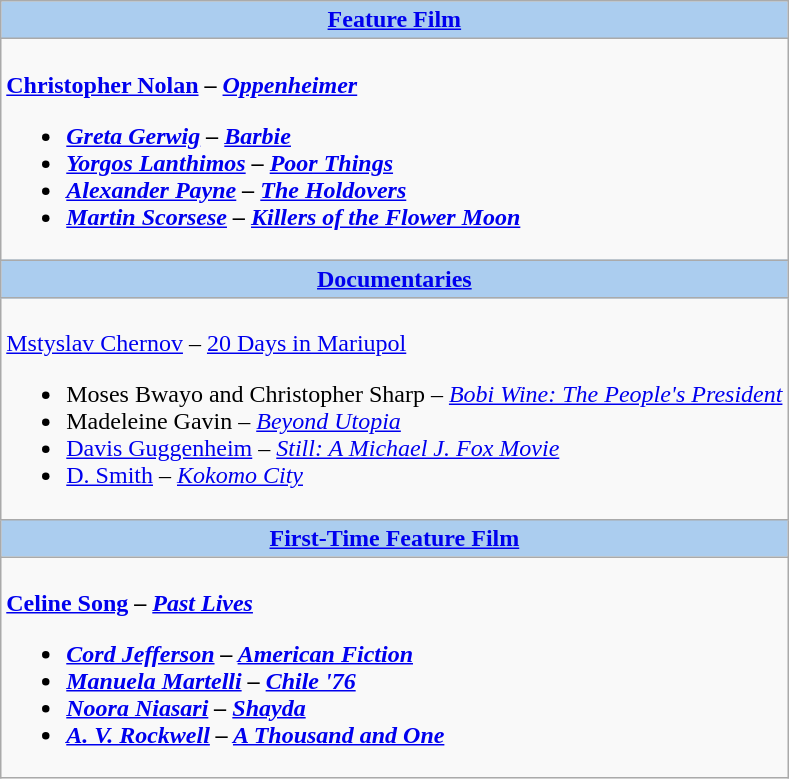<table class=wikitable style="width="100%">
<tr>
<th colspan="2" style="background:#abcdef;"><a href='#'>Feature Film</a></th>
</tr>
<tr>
<td colspan="2" style="vertical-align:top;"><br><strong><a href='#'>Christopher Nolan</a> – <em><a href='#'>Oppenheimer</a><strong><em><ul><li><a href='#'>Greta Gerwig</a> – </em><a href='#'>Barbie</a><em></li><li><a href='#'>Yorgos Lanthimos</a> – </em><a href='#'>Poor Things</a><em></li><li><a href='#'>Alexander Payne</a> – </em><a href='#'>The Holdovers</a><em></li><li><a href='#'>Martin Scorsese</a> – </em><a href='#'>Killers of the Flower Moon</a><em></li></ul></td>
</tr>
<tr>
<th colspan="2" style="background:#abcdef;"><a href='#'>Documentaries</a></th>
</tr>
<tr>
<td colspan="2" style="vertical-align:top;"><br></strong><a href='#'>Mstyslav Chernov</a> – </em><a href='#'>20 Days in Mariupol</a></em></strong><ul><li>Moses Bwayo and Christopher Sharp – <em><a href='#'>Bobi Wine: The People's President</a></em></li><li>Madeleine Gavin – <em><a href='#'>Beyond Utopia</a></em></li><li><a href='#'>Davis Guggenheim</a> – <em><a href='#'>Still: A Michael J. Fox Movie</a></em></li><li><a href='#'>D. Smith</a> – <em><a href='#'>Kokomo City</a></em></li></ul></td>
</tr>
<tr>
<th colspan="2" style="background:#abcdef;"><a href='#'>First-Time Feature Film</a></th>
</tr>
<tr>
<td colspan="2" style="vertical-align:top;"><br><strong><a href='#'>Celine Song</a> – <em><a href='#'>Past Lives</a><strong><em><ul><li><a href='#'>Cord Jefferson</a> – </em><a href='#'>American Fiction</a><em></li><li><a href='#'>Manuela Martelli</a> – </em><a href='#'>Chile '76</a><em></li><li><a href='#'>Noora Niasari</a> – </em><a href='#'>Shayda</a><em></li><li><a href='#'>A. V. Rockwell</a> – </em><a href='#'>A Thousand and One</a><em></li></ul></td>
</tr>
</table>
